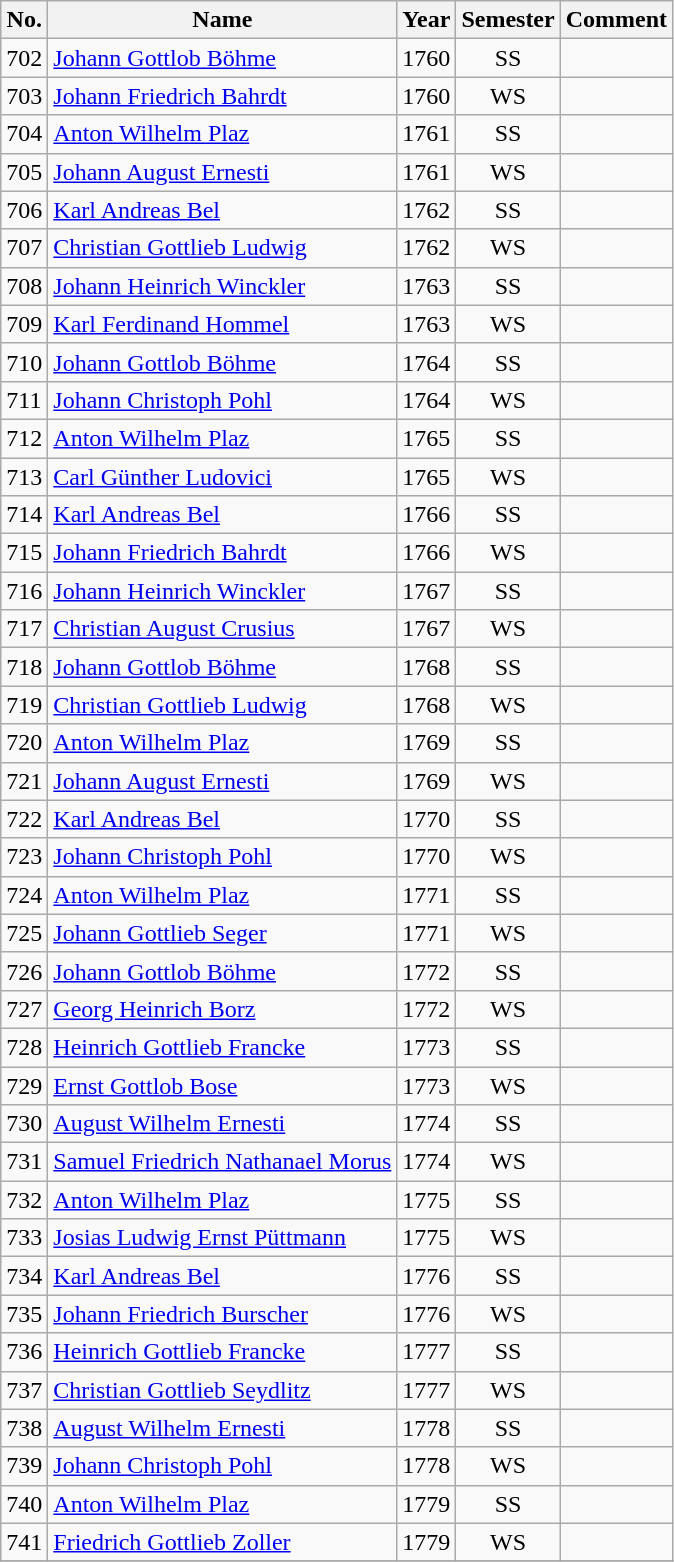<table class="wikitable">
<tr>
<th bgcolor="silver">No.</th>
<th bgcolor="silver">Name</th>
<th bgcolor="silver">Year</th>
<th bgcolor="silver">Semester</th>
<th bgcolor="silver">Comment</th>
</tr>
<tr>
<td>702</td>
<td><a href='#'>Johann Gottlob Böhme</a></td>
<td>1760</td>
<td align="center">SS</td>
<td></td>
</tr>
<tr>
<td>703</td>
<td><a href='#'>Johann Friedrich Bahrdt</a></td>
<td>1760</td>
<td align="center">WS</td>
<td></td>
</tr>
<tr>
<td>704</td>
<td><a href='#'>Anton Wilhelm Plaz</a></td>
<td>1761</td>
<td align="center">SS</td>
<td></td>
</tr>
<tr>
<td>705</td>
<td><a href='#'>Johann August Ernesti</a></td>
<td>1761</td>
<td align="center">WS</td>
<td></td>
</tr>
<tr>
<td>706</td>
<td><a href='#'>Karl Andreas Bel</a></td>
<td>1762</td>
<td align="center">SS</td>
<td></td>
</tr>
<tr>
<td>707</td>
<td><a href='#'>Christian Gottlieb Ludwig</a></td>
<td>1762</td>
<td align="center">WS</td>
<td></td>
</tr>
<tr>
<td>708</td>
<td><a href='#'>Johann Heinrich Winckler</a></td>
<td>1763</td>
<td align="center">SS</td>
<td></td>
</tr>
<tr>
<td>709</td>
<td><a href='#'>Karl Ferdinand Hommel</a></td>
<td>1763</td>
<td align="center">WS</td>
<td></td>
</tr>
<tr>
<td>710</td>
<td><a href='#'>Johann Gottlob Böhme</a></td>
<td>1764</td>
<td align="center">SS</td>
<td></td>
</tr>
<tr>
<td>711</td>
<td><a href='#'>Johann Christoph Pohl</a></td>
<td>1764</td>
<td align="center">WS</td>
<td></td>
</tr>
<tr>
<td>712</td>
<td><a href='#'>Anton Wilhelm Plaz</a></td>
<td>1765</td>
<td align="center">SS</td>
<td></td>
</tr>
<tr>
<td>713</td>
<td><a href='#'>Carl Günther Ludovici</a></td>
<td>1765</td>
<td align="center">WS</td>
<td></td>
</tr>
<tr>
<td>714</td>
<td><a href='#'>Karl Andreas Bel</a></td>
<td>1766</td>
<td align="center">SS</td>
<td></td>
</tr>
<tr>
<td>715</td>
<td><a href='#'>Johann Friedrich Bahrdt</a></td>
<td>1766</td>
<td align="center">WS</td>
<td></td>
</tr>
<tr>
<td>716</td>
<td><a href='#'>Johann Heinrich Winckler</a></td>
<td>1767</td>
<td align="center">SS</td>
<td></td>
</tr>
<tr>
<td>717</td>
<td><a href='#'>Christian August Crusius</a></td>
<td>1767</td>
<td align="center">WS</td>
<td></td>
</tr>
<tr>
<td>718</td>
<td><a href='#'>Johann Gottlob Böhme</a></td>
<td>1768</td>
<td align="center">SS</td>
<td></td>
</tr>
<tr>
<td>719</td>
<td><a href='#'>Christian Gottlieb Ludwig</a></td>
<td>1768</td>
<td align="center">WS</td>
<td></td>
</tr>
<tr>
<td>720</td>
<td><a href='#'>Anton Wilhelm Plaz</a></td>
<td>1769</td>
<td align="center">SS</td>
<td></td>
</tr>
<tr>
<td>721</td>
<td><a href='#'>Johann August Ernesti</a></td>
<td>1769</td>
<td align="center">WS</td>
<td></td>
</tr>
<tr>
<td>722</td>
<td><a href='#'>Karl Andreas Bel</a></td>
<td>1770</td>
<td align="center">SS</td>
<td></td>
</tr>
<tr>
<td>723</td>
<td><a href='#'>Johann Christoph Pohl</a></td>
<td>1770</td>
<td align="center">WS</td>
<td></td>
</tr>
<tr>
<td>724</td>
<td><a href='#'>Anton Wilhelm Plaz</a></td>
<td>1771</td>
<td align="center">SS</td>
<td></td>
</tr>
<tr>
<td>725</td>
<td><a href='#'>Johann Gottlieb Seger</a></td>
<td>1771</td>
<td align="center">WS</td>
<td></td>
</tr>
<tr>
<td>726</td>
<td><a href='#'>Johann Gottlob Böhme</a></td>
<td>1772</td>
<td align="center">SS</td>
<td></td>
</tr>
<tr>
<td>727</td>
<td><a href='#'>Georg Heinrich Borz</a></td>
<td>1772</td>
<td align="center">WS</td>
<td></td>
</tr>
<tr>
<td>728</td>
<td><a href='#'>Heinrich Gottlieb Francke</a></td>
<td>1773</td>
<td align="center">SS</td>
<td></td>
</tr>
<tr>
<td>729</td>
<td><a href='#'>Ernst Gottlob Bose</a></td>
<td>1773</td>
<td align="center">WS</td>
<td></td>
</tr>
<tr>
<td>730</td>
<td><a href='#'>August Wilhelm Ernesti</a></td>
<td>1774</td>
<td align="center">SS</td>
<td></td>
</tr>
<tr>
<td>731</td>
<td><a href='#'>Samuel Friedrich Nathanael Morus</a></td>
<td>1774</td>
<td align="center">WS</td>
<td></td>
</tr>
<tr>
<td>732</td>
<td><a href='#'>Anton Wilhelm Plaz</a></td>
<td>1775</td>
<td align="center">SS</td>
<td></td>
</tr>
<tr>
<td>733</td>
<td><a href='#'>Josias Ludwig Ernst Püttmann</a></td>
<td>1775</td>
<td align="center">WS</td>
<td></td>
</tr>
<tr>
<td>734</td>
<td><a href='#'>Karl Andreas Bel</a></td>
<td>1776</td>
<td align="center">SS</td>
<td></td>
</tr>
<tr>
<td>735</td>
<td><a href='#'>Johann Friedrich Burscher</a></td>
<td>1776</td>
<td align="center">WS</td>
<td></td>
</tr>
<tr>
<td>736</td>
<td><a href='#'>Heinrich Gottlieb Francke</a></td>
<td>1777</td>
<td align="center">SS</td>
<td></td>
</tr>
<tr>
<td>737</td>
<td><a href='#'>Christian Gottlieb Seydlitz</a></td>
<td>1777</td>
<td align="center">WS</td>
<td></td>
</tr>
<tr>
<td>738</td>
<td><a href='#'>August Wilhelm Ernesti</a></td>
<td>1778</td>
<td align="center">SS</td>
<td></td>
</tr>
<tr>
<td>739</td>
<td><a href='#'>Johann Christoph Pohl</a></td>
<td>1778</td>
<td align="center">WS</td>
<td></td>
</tr>
<tr>
<td>740</td>
<td><a href='#'>Anton Wilhelm Plaz</a></td>
<td>1779</td>
<td align="center">SS</td>
<td></td>
</tr>
<tr>
<td>741</td>
<td><a href='#'>Friedrich Gottlieb Zoller</a></td>
<td>1779</td>
<td align="center">WS</td>
<td></td>
</tr>
<tr>
</tr>
</table>
